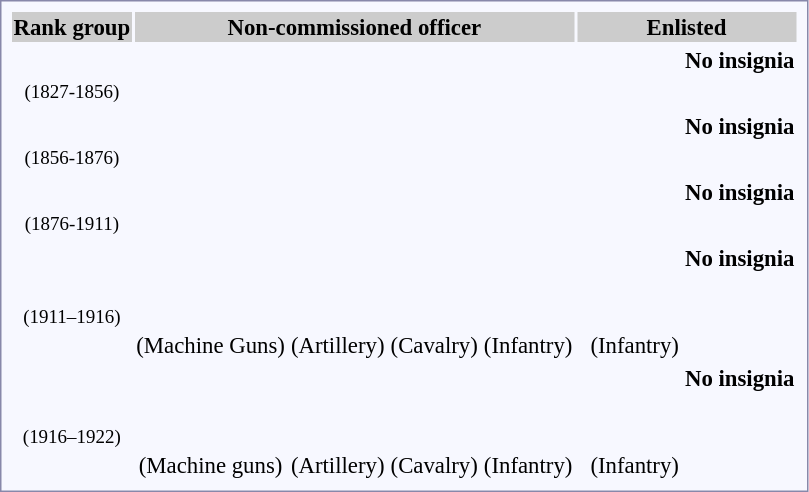<table style="border:1px solid #8888aa; background-color:#f7f8ff; padding:5px; font-size:95%; margin: 0px 12px 12px 0px; text-align:center;">
<tr style="background-color:#CCCCCC;">
<th>Rank group</th>
<th colspan=4>Non-commissioned officer</th>
<th colspan=4>Enlisted</th>
</tr>
<tr>
<td rowspan=2><strong></strong><br><small>(1827-1856)</small></td>
<td colspan=3></td>
<td></td>
<td></td>
<td colspan=2></td>
<td colspan=1><strong>No insignia</strong></td>
</tr>
<tr>
<td colspan=3></td>
<td><br></td>
<td><br></td>
<td colspan=1></td>
<td><br></td>
<td colspan=1><br></td>
</tr>
<tr style="text-align:center;">
<td rowspan=2><strong></strong><br><small>(1856-1876)</small></td>
<td></td>
<td></td>
<td colspan=1></td>
<td></td>
<td></td>
<td></td>
<td></td>
<td colspan=3><strong>No insignia</strong></td>
</tr>
<tr>
<td></td>
<td><br></td>
<td colspan=1></td>
<td><br></td>
<td></td>
<td><br></td>
<td><br></td>
<td colspan=2><br></td>
</tr>
<tr style="text-align:center;">
<td rowspan=2><strong></strong><br><small>(1876-1911)</small></td>
<td></td>
<td></td>
<td colspan=1></td>
<td></td>
<td></td>
<td></td>
<td></td>
<td colspan=3><strong>No insignia</strong></td>
</tr>
<tr>
<td></td>
<td><br></td>
<td colspan=1></td>
<td><br></td>
<td></td>
<td><br></td>
<td><br></td>
<td><br></td>
</tr>
<tr style="text-align:center;">
<td rowspan=2><strong></strong><br><small>(1911–1916)</small></td>
<td></td>
<td></td>
<td></td>
<td></td>
<td colspan=2></td>
<td></td>
<td colspan=3><strong>No insignia</strong></td>
</tr>
<tr>
<td><br><br>(Machine Guns)</td>
<td><br><br>(Artillery)</td>
<td><br><br>(Cavalry)</td>
<td><br><br>(Infantry)</td>
<td colspan=2></td>
<td><br><br>(Infantry)</td>
<td><br></td>
</tr>
<tr style="text-align:center;">
<td rowspan=2><strong></strong><br><small>(1916–1922)</small></td>
<td></td>
<td></td>
<td></td>
<td></td>
<td colspan=2></td>
<td></td>
<td colspan=3><strong>No insignia</strong></td>
</tr>
<tr>
<td><br><br>(Machine guns)</td>
<td><br><br>(Artillery)</td>
<td><br><br>(Cavalry)</td>
<td><br><br>(Infantry)</td>
<td colspan=2></td>
<td><br><br>(Infantry)</td>
<td><br></td>
</tr>
</table>
